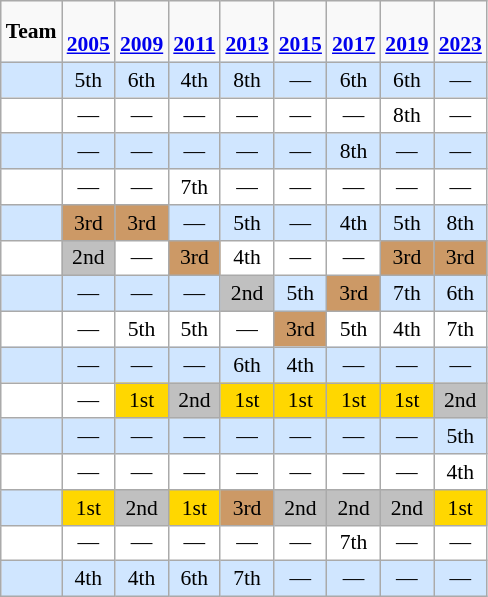<table class="wikitable" style="text-align:center; font-size:90%">
<tr>
<td><strong>Team</strong></td>
<td><strong><br><a href='#'>2005</a></strong></td>
<td><strong><br><a href='#'>2009</a></strong></td>
<td><strong><br><a href='#'>2011</a></strong></td>
<td><strong><br><a href='#'>2013</a></strong></td>
<td><strong><br><a href='#'>2015</a></strong></td>
<td><strong><br><a href='#'>2017</a></strong></td>
<td><strong><br><a href='#'>2019</a></strong></td>
<td><strong><br><a href='#'>2023</a></strong></td>
</tr>
<tr bgcolor=#D0E6FF>
<td align=left></td>
<td>5th</td>
<td>6th</td>
<td>4th</td>
<td>8th</td>
<td>—</td>
<td>6th</td>
<td>6th</td>
<td>—</td>
</tr>
<tr bgcolor=#FFFFFF>
<td align=left></td>
<td>—</td>
<td>—</td>
<td>—</td>
<td>—</td>
<td>—</td>
<td>—</td>
<td>8th</td>
<td>—</td>
</tr>
<tr bgcolor=#D0E6FF>
<td align=left></td>
<td>—</td>
<td>—</td>
<td>—</td>
<td>—</td>
<td>—</td>
<td>8th</td>
<td>—</td>
<td>—</td>
</tr>
<tr bgcolor=#FFFFFF>
<td align=left></td>
<td>—</td>
<td>—</td>
<td>7th</td>
<td>—</td>
<td>—</td>
<td>—</td>
<td>—</td>
<td>—</td>
</tr>
<tr bgcolor=#D0E6FF>
<td align=left></td>
<td bgcolor=#cc9966>3rd</td>
<td bgcolor=#cc9966>3rd</td>
<td>—</td>
<td>5th</td>
<td>—</td>
<td>4th</td>
<td>5th</td>
<td>8th</td>
</tr>
<tr bgcolor=#FFFFFF>
<td align=left></td>
<td bgcolor=silver>2nd</td>
<td>—</td>
<td bgcolor=#cc9966>3rd</td>
<td>4th</td>
<td>—</td>
<td>—</td>
<td bgcolor=#cc9966>3rd</td>
<td bgcolor=#cc9966>3rd</td>
</tr>
<tr bgcolor=#D0E6FF>
<td align=left></td>
<td>—</td>
<td>—</td>
<td>—</td>
<td bgcolor=silver>2nd</td>
<td>5th</td>
<td bgcolor=#cc9966>3rd</td>
<td>7th</td>
<td>6th</td>
</tr>
<tr bgcolor=#FFFFFF>
<td align=left></td>
<td>—</td>
<td>5th</td>
<td>5th</td>
<td>—</td>
<td bgcolor=#cc9966>3rd</td>
<td>5th</td>
<td>4th</td>
<td>7th</td>
</tr>
<tr bgcolor=#D0E6FF>
<td align=left></td>
<td>—</td>
<td>—</td>
<td>—</td>
<td>6th</td>
<td>4th</td>
<td>—</td>
<td>—</td>
<td>—</td>
</tr>
<tr bgcolor=#FFFFFF>
<td align=left></td>
<td>—</td>
<td bgcolor=gold>1st</td>
<td bgcolor=silver>2nd</td>
<td bgcolor=gold>1st</td>
<td bgcolor=gold>1st</td>
<td bgcolor=gold>1st</td>
<td bgcolor=gold>1st</td>
<td bgcolor=silver>2nd</td>
</tr>
<tr bgcolor=#D0E6FF>
<td align=left></td>
<td>—</td>
<td>—</td>
<td>—</td>
<td>—</td>
<td>—</td>
<td>—</td>
<td>—</td>
<td>5th</td>
</tr>
<tr bgcolor=#FFFFFF>
<td align=left></td>
<td>—</td>
<td>—</td>
<td>—</td>
<td>—</td>
<td>—</td>
<td>—</td>
<td>—</td>
<td>4th</td>
</tr>
<tr bgcolor=#D0E6FF>
<td align=left></td>
<td bgcolor=gold>1st</td>
<td bgcolor=silver>2nd</td>
<td bgcolor=gold>1st</td>
<td bgcolor=#cc9966>3rd</td>
<td bgcolor=silver>2nd</td>
<td bgcolor=silver>2nd</td>
<td bgcolor=silver>2nd</td>
<td bgcolor=gold>1st</td>
</tr>
<tr bgcolor=#FFFFFF>
<td align=left></td>
<td>—</td>
<td>—</td>
<td>—</td>
<td>—</td>
<td>—</td>
<td>7th</td>
<td>—</td>
<td>—</td>
</tr>
<tr bgcolor=#D0E6FF>
<td align=left></td>
<td>4th</td>
<td>4th</td>
<td>6th</td>
<td>7th</td>
<td>—</td>
<td>—</td>
<td>—</td>
<td>—</td>
</tr>
</table>
